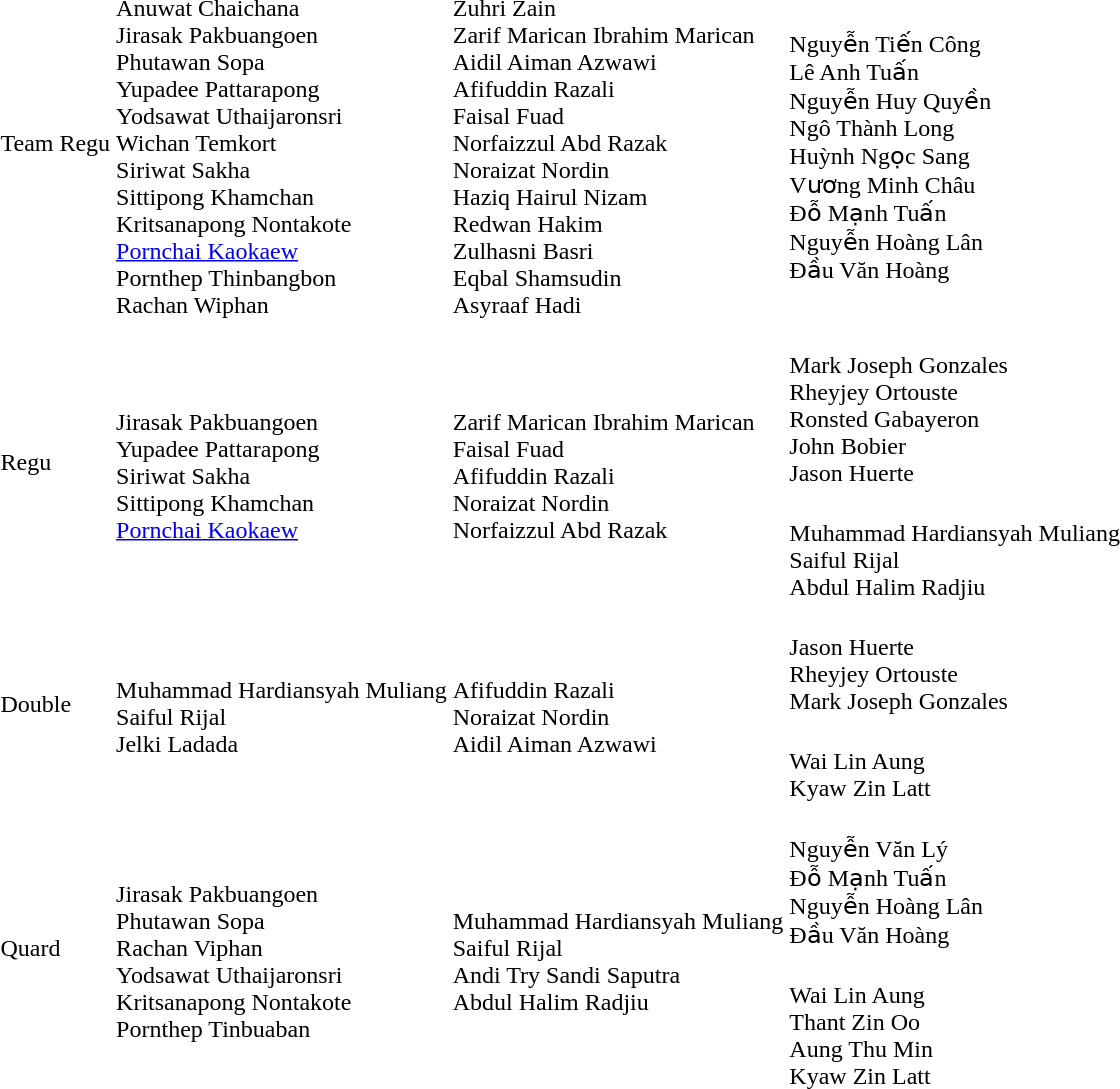<table>
<tr>
<td>Team Regu</td>
<td><br>Anuwat Chaichana<br>Jirasak Pakbuangoen<br>Phutawan Sopa<br>Yupadee Pattarapong<br>Yodsawat Uthaijaronsri<br>Wichan Temkort<br>Siriwat Sakha<br>Sittipong Khamchan<br>Kritsanapong Nontakote<br><a href='#'>Pornchai Kaokaew</a><br>Pornthep Thinbangbon<br>Rachan Wiphan</td>
<td><br>Zuhri Zain<br>Zarif Marican Ibrahim Marican<br>Aidil Aiman Azwawi<br>Afifuddin Razali<br>Faisal Fuad<br>Norfaizzul Abd Razak<br>Noraizat Nordin<br>Haziq Hairul Nizam<br>Redwan Hakim<br>Zulhasni Basri<br>Eqbal Shamsudin<br>Asyraaf Hadi</td>
<td><br>Nguyễn Tiến Công<br>Lê Anh Tuấn<br>Nguyễn Huy Quyền<br>Ngô Thành Long<br>Huỳnh Ngọc Sang<br>Vương Minh Châu<br>Đỗ Mạnh Tuấn<br>Nguyễn Hoàng Lân<br>Đầu Văn Hoàng</td>
</tr>
<tr>
<td rowspan=2>Regu</td>
<td rowspan=2><br>Jirasak Pakbuangoen<br>Yupadee Pattarapong<br>Siriwat Sakha<br>Sittipong Khamchan<br><a href='#'>Pornchai Kaokaew</a></td>
<td rowspan=2><br>Zarif Marican Ibrahim Marican<br>Faisal Fuad<br>Afifuddin Razali<br>Noraizat Nordin<br>Norfaizzul Abd Razak</td>
<td><br> Mark Joseph Gonzales<br>Rheyjey Ortouste<br>Ronsted Gabayeron<br>John Bobier<br>Jason Huerte</td>
</tr>
<tr>
<td><br> Muhammad Hardiansyah Muliang<br>Saiful Rijal<br>Abdul Halim Radjiu</td>
</tr>
<tr>
<td rowspan=2>Double</td>
<td rowspan=2 nowrap=yes><br> Muhammad Hardiansyah Muliang<br>Saiful Rijal<br>Jelki Ladada</td>
<td rowspan=2><br> Afifuddin Razali<br>Noraizat Nordin<br>Aidil Aiman Azwawi</td>
<td><br> Jason Huerte<br>Rheyjey Ortouste<br>Mark Joseph Gonzales</td>
</tr>
<tr>
<td><br> Wai Lin Aung<br>Kyaw Zin Latt</td>
</tr>
<tr>
<td rowspan=2>Quard</td>
<td rowspan=2><br>Jirasak Pakbuangoen<br>Phutawan Sopa<br>Rachan Viphan<br>Yodsawat Uthaijaronsri<br>Kritsanapong Nontakote<br>Pornthep Tinbuaban</td>
<td rowspan=2 nowrap=yes><br> Muhammad Hardiansyah Muliang<br>Saiful Rijal<br>Andi Try Sandi Saputra<br>Abdul Halim Radjiu</td>
<td><br> Nguyễn Văn Lý<br>Đỗ Mạnh Tuấn<br>Nguyễn Hoàng Lân<br>Đầu Văn Hoàng</td>
</tr>
<tr>
<td><br> Wai Lin Aung<br>Thant Zin Oo<br>Aung Thu Min<br>Kyaw Zin Latt</td>
</tr>
</table>
